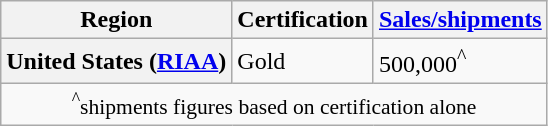<table class="wikitable sortable plainrowheaders">
<tr>
<th scope="col">Region</th>
<th scope="col">Certification</th>
<th scope="col"><a href='#'>Sales/shipments</a></th>
</tr>
<tr>
<th scope="row">United States (<a href='#'>RIAA</a>)</th>
<td>Gold</td>
<td>500,000<sup>^</sup></td>
</tr>
<tr>
<td colspan="3" align="center" style="font-size:90%"><sup>^</sup>shipments figures based on certification alone</td>
</tr>
</table>
